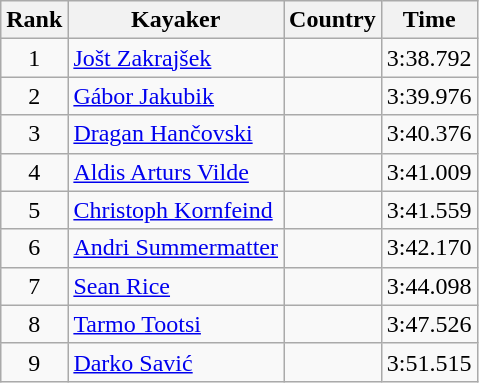<table class="wikitable" style="text-align:center">
<tr>
<th>Rank</th>
<th>Kayaker</th>
<th>Country</th>
<th>Time</th>
</tr>
<tr>
<td>1</td>
<td align="left"><a href='#'>Jošt Zakrajšek</a></td>
<td align="left"></td>
<td>3:38.792</td>
</tr>
<tr>
<td>2</td>
<td align="left"><a href='#'>Gábor Jakubik</a></td>
<td align="left"></td>
<td>3:39.976</td>
</tr>
<tr>
<td>3</td>
<td align="left"><a href='#'>Dragan Hančovski</a></td>
<td align="left"></td>
<td>3:40.376</td>
</tr>
<tr>
<td>4</td>
<td align="left"><a href='#'>Aldis Arturs Vilde</a></td>
<td align="left"></td>
<td>3:41.009</td>
</tr>
<tr>
<td>5</td>
<td align="left"><a href='#'>Christoph Kornfeind</a></td>
<td align="left"></td>
<td>3:41.559</td>
</tr>
<tr>
<td>6</td>
<td align="left"><a href='#'>Andri Summermatter</a></td>
<td align="left"></td>
<td>3:42.170</td>
</tr>
<tr>
<td>7</td>
<td align="left"><a href='#'>Sean Rice</a></td>
<td align="left"></td>
<td>3:44.098</td>
</tr>
<tr>
<td>8</td>
<td align="left"><a href='#'>Tarmo Tootsi</a></td>
<td align="left"></td>
<td>3:47.526</td>
</tr>
<tr>
<td>9</td>
<td align="left"><a href='#'>Darko Savić</a></td>
<td align="left"></td>
<td>3:51.515</td>
</tr>
</table>
